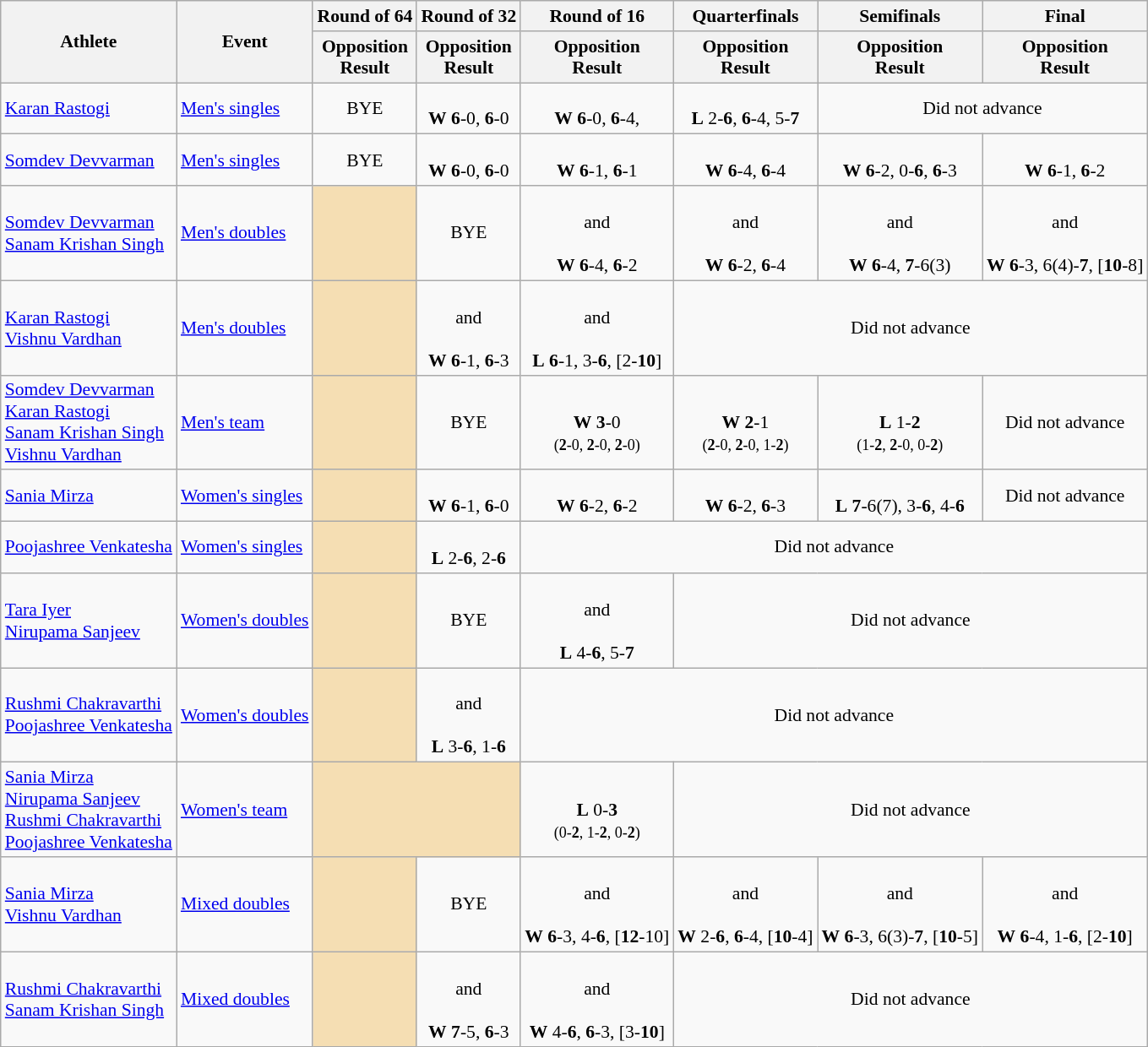<table class="wikitable" border="1" style="font-size:90%">
<tr>
<th rowspan=2>Athlete</th>
<th rowspan=2>Event</th>
<th>Round of 64</th>
<th>Round of 32</th>
<th>Round of 16</th>
<th>Quarterfinals</th>
<th>Semifinals</th>
<th>Final</th>
</tr>
<tr>
<th>Opposition<br>Result</th>
<th>Opposition<br>Result</th>
<th>Opposition<br>Result</th>
<th>Opposition<br>Result</th>
<th>Opposition<br>Result</th>
<th>Opposition<br>Result</th>
</tr>
<tr>
<td><a href='#'>Karan Rastogi</a></td>
<td><a href='#'>Men's singles</a></td>
<td align=center>BYE</td>
<td align=center><br><strong>W</strong> <strong>6</strong>-0, <strong>6</strong>-0</td>
<td align=center><br><strong>W</strong> <strong>6</strong>-0, <strong>6</strong>-4,</td>
<td align=center><br><strong>L</strong> 2-<strong>6</strong>, <strong>6</strong>-4, 5-<strong>7</strong></td>
<td align=center colspan="7">Did not advance</td>
</tr>
<tr>
<td><a href='#'>Somdev Devvarman</a></td>
<td><a href='#'>Men's singles</a></td>
<td align=center>BYE</td>
<td align=center><br><strong>W</strong> <strong>6</strong>-0, <strong>6</strong>-0</td>
<td align=center><br><strong>W</strong> <strong>6</strong>-1, <strong>6</strong>-1</td>
<td align=center><br><strong>W</strong> <strong>6</strong>-4, <strong>6</strong>-4</td>
<td align=center><br><strong>W</strong> <strong>6</strong>-2, 0-<strong>6</strong>, <strong>6</strong>-3</td>
<td align=center><br><strong>W</strong> <strong>6</strong>-1, <strong>6</strong>-2<br></td>
</tr>
<tr>
<td><a href='#'>Somdev Devvarman</a><br><a href='#'>Sanam Krishan Singh</a></td>
<td><a href='#'>Men's doubles</a></td>
<td align=center bgcolor=wheat></td>
<td align=center>BYE</td>
<td align=center><br>and<br><br><strong>W</strong> <strong>6</strong>-4, <strong>6</strong>-2</td>
<td align=center><br>and<br><br><strong>W</strong> <strong>6</strong>-2, <strong>6</strong>-4</td>
<td align=center><br>and<br><br><strong>W</strong> <strong>6</strong>-4, <strong>7</strong>-6(3)</td>
<td align=center><br>and<br><br><strong>W</strong> <strong>6</strong>-3, 6(4)-<strong>7</strong>, [<strong>10</strong>-8]<br></td>
</tr>
<tr>
<td><a href='#'>Karan Rastogi</a><br><a href='#'>Vishnu Vardhan</a></td>
<td><a href='#'>Men's doubles</a></td>
<td align=center bgcolor=wheat></td>
<td align=center><br>and<br><br><strong>W</strong> <strong>6</strong>-1, <strong>6</strong>-3</td>
<td align=center><br>and<br><br><strong>L</strong> <strong>6</strong>-1, 3-<strong>6</strong>, [2-<strong>10</strong>]</td>
<td align=center colspan="7">Did not advance</td>
</tr>
<tr>
<td><a href='#'>Somdev Devvarman</a><br><a href='#'>Karan Rastogi</a><br><a href='#'>Sanam Krishan Singh</a><br><a href='#'>Vishnu Vardhan</a></td>
<td><a href='#'>Men's team</a></td>
<td align=center bgcolor=wheat></td>
<td align=center>BYE</td>
<td align=center><br><strong>W</strong> <strong>3</strong>-0<br><small>(<strong>2</strong>-0, <strong>2</strong>-0, <strong>2</strong>-0)</small></td>
<td align=center><br><strong>W</strong> <strong>2</strong>-1<br><small>(<strong>2</strong>-0, <strong>2</strong>-0, 1-<strong>2</strong>)</small></td>
<td align=center><br><strong>L</strong> 1-<strong>2</strong><br><small>(1-<strong>2</strong>, <strong>2</strong>-0, 0-<strong>2</strong>)</small><br></td>
<td align=center colspan="7">Did not advance</td>
</tr>
<tr>
<td><a href='#'>Sania Mirza</a></td>
<td><a href='#'>Women's singles</a></td>
<td align=center bgcolor=wheat></td>
<td align=center><br><strong>W</strong> <strong>6</strong>-1, <strong>6</strong>-0</td>
<td align=center><br><strong>W</strong> <strong>6</strong>-2, <strong>6</strong>-2</td>
<td align=center><br><strong>W</strong> <strong>6</strong>-2, <strong>6</strong>-3</td>
<td align=center><br><strong>L</strong> <strong>7</strong>-6(7), 3-<strong>6</strong>, 4-<strong>6</strong><br></td>
<td align=center colspan="7">Did not advance</td>
</tr>
<tr>
<td><a href='#'>Poojashree Venkatesha</a></td>
<td><a href='#'>Women's singles</a></td>
<td align=center bgcolor=wheat></td>
<td align=center><br><strong>L</strong> 2-<strong>6</strong>, 2-<strong>6</strong></td>
<td align=center colspan="7">Did not advance</td>
</tr>
<tr>
<td><a href='#'>Tara Iyer</a><br><a href='#'>Nirupama Sanjeev</a></td>
<td><a href='#'>Women's doubles</a></td>
<td align=center bgcolor=wheat></td>
<td align=center>BYE</td>
<td align=center><br>and<br><br><strong>L</strong> 4-<strong>6</strong>, 5-<strong>7</strong></td>
<td align=center colspan="7">Did not advance</td>
</tr>
<tr>
<td><a href='#'>Rushmi Chakravarthi</a><br><a href='#'>Poojashree Venkatesha</a></td>
<td><a href='#'>Women's doubles</a></td>
<td align=center bgcolor=wheat></td>
<td align=center><br>and<br><br><strong>L</strong> 3-<strong>6</strong>, 1-<strong>6</strong></td>
<td align=center colspan="7">Did not advance</td>
</tr>
<tr>
<td><a href='#'>Sania Mirza</a><br><a href='#'>Nirupama Sanjeev</a><br><a href='#'>Rushmi Chakravarthi</a><br><a href='#'>Poojashree Venkatesha</a></td>
<td><a href='#'>Women's team</a></td>
<td align=center bgcolor=wheat colspan=2></td>
<td align=center><br><strong>L</strong> 0-<strong>3</strong><br><small>(0-<strong>2</strong>, 1-<strong>2</strong>, 0-<strong>2</strong>)</small></td>
<td align=center colspan="7">Did not advance</td>
</tr>
<tr>
<td><a href='#'>Sania Mirza</a><br><a href='#'>Vishnu Vardhan</a></td>
<td><a href='#'>Mixed doubles</a></td>
<td align=center bgcolor=wheat></td>
<td align=center>BYE</td>
<td align=center><br>and<br><br><strong>W</strong> <strong>6</strong>-3, 4-<strong>6</strong>, [<strong>12</strong>-10]</td>
<td align=center><br>and<br><br><strong>W</strong> 2-<strong>6</strong>, <strong>6</strong>-4, [<strong>10</strong>-4]</td>
<td align=center><br>and<br><br><strong>W</strong> <strong>6</strong>-3, 6(3)-<strong>7</strong>, [<strong>10</strong>-5]</td>
<td align=center><br>and<br><br><strong>W</strong> <strong>6</strong>-4, 1-<strong>6</strong>, [2-<strong>10</strong>]<br></td>
</tr>
<tr>
<td><a href='#'>Rushmi Chakravarthi</a><br><a href='#'>Sanam Krishan Singh</a></td>
<td><a href='#'>Mixed doubles</a></td>
<td align=center bgcolor=wheat></td>
<td align=center><br>and<br><br><strong>W</strong> <strong>7</strong>-5, <strong>6</strong>-3</td>
<td align=center><br>and<br><br><strong>W</strong> 4-<strong>6</strong>, <strong>6</strong>-3, [3-<strong>10</strong>]</td>
<td align=center colspan="7">Did not advance</td>
</tr>
</table>
